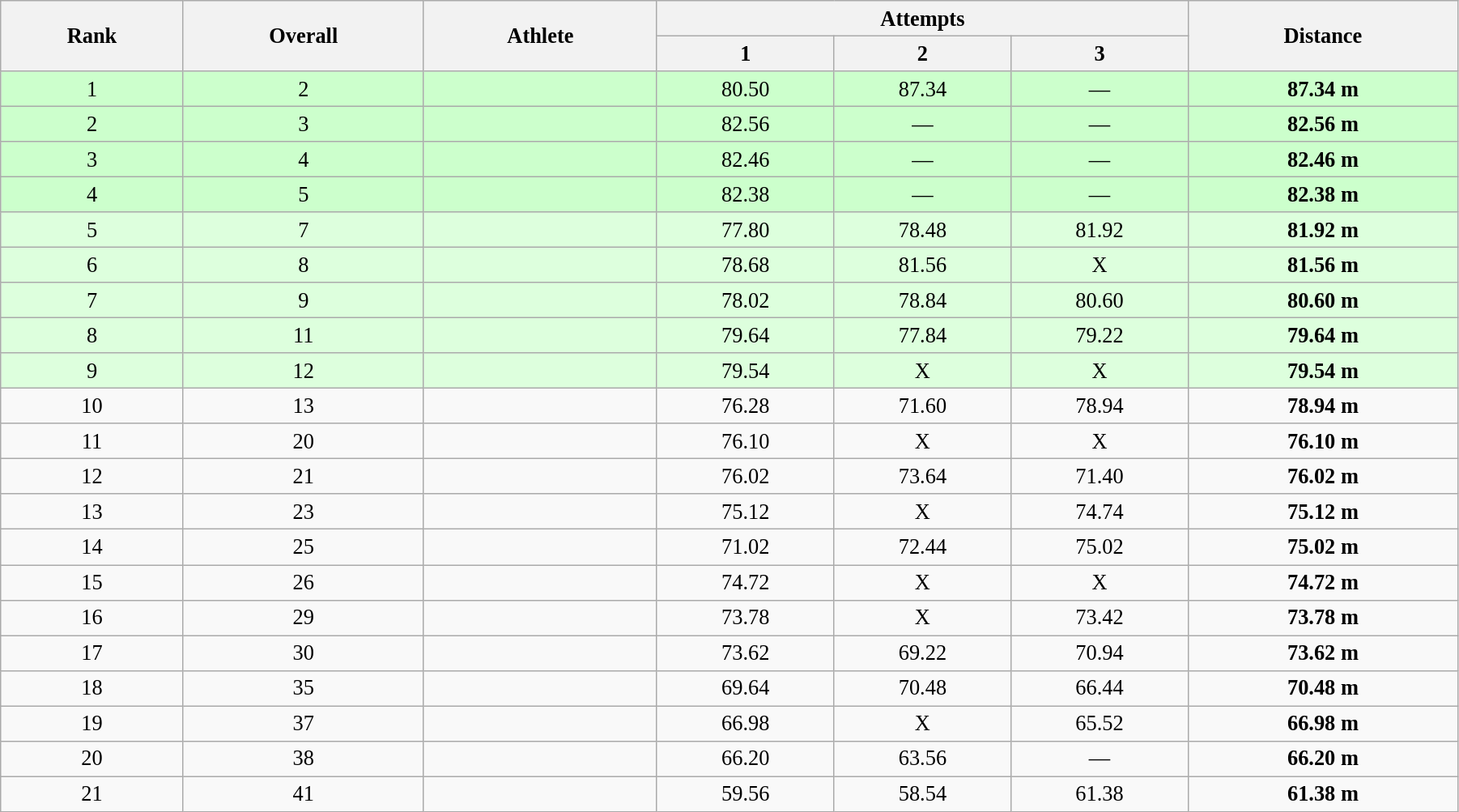<table class="wikitable" style=" text-align:center; font-size:110%;" width="95%">
<tr>
<th rowspan="2">Rank</th>
<th rowspan="2">Overall</th>
<th rowspan="2">Athlete</th>
<th colspan="3">Attempts</th>
<th rowspan="2">Distance</th>
</tr>
<tr>
<th>1</th>
<th>2</th>
<th>3</th>
</tr>
<tr style="background:#ccffcc;">
<td>1</td>
<td>2</td>
<td align=left></td>
<td>80.50</td>
<td>87.34</td>
<td>—</td>
<td><strong>87.34 m</strong></td>
</tr>
<tr style="background:#ccffcc;">
<td>2</td>
<td>3</td>
<td align=left></td>
<td>82.56</td>
<td>—</td>
<td>—</td>
<td><strong>82.56 m</strong></td>
</tr>
<tr style="background:#ccffcc;">
<td>3</td>
<td>4</td>
<td align=left></td>
<td>82.46</td>
<td>—</td>
<td>—</td>
<td><strong>82.46 m</strong></td>
</tr>
<tr style="background:#ccffcc;">
<td>4</td>
<td>5</td>
<td align=left></td>
<td>82.38</td>
<td>—</td>
<td>—</td>
<td><strong>82.38 m</strong></td>
</tr>
<tr style="background:#ddffdd;">
<td>5</td>
<td>7</td>
<td align=left></td>
<td>77.80</td>
<td>78.48</td>
<td>81.92</td>
<td><strong>81.92 m</strong></td>
</tr>
<tr style="background:#ddffdd;">
<td>6</td>
<td>8</td>
<td align=left></td>
<td>78.68</td>
<td>81.56</td>
<td>X</td>
<td><strong>81.56 m</strong></td>
</tr>
<tr style="background:#ddffdd;">
<td>7</td>
<td>9</td>
<td align=left></td>
<td>78.02</td>
<td>78.84</td>
<td>80.60</td>
<td><strong>80.60 m</strong></td>
</tr>
<tr style="background:#ddffdd;">
<td>8</td>
<td>11</td>
<td align=left></td>
<td>79.64</td>
<td>77.84</td>
<td>79.22</td>
<td><strong>79.64 m</strong></td>
</tr>
<tr style="background:#ddffdd;">
<td>9</td>
<td>12</td>
<td align=left></td>
<td>79.54</td>
<td>X</td>
<td>X</td>
<td><strong>79.54 m</strong></td>
</tr>
<tr>
<td>10</td>
<td>13</td>
<td align=left></td>
<td>76.28</td>
<td>71.60</td>
<td>78.94</td>
<td><strong>78.94 m</strong></td>
</tr>
<tr>
<td>11</td>
<td>20</td>
<td align=left></td>
<td>76.10</td>
<td>X</td>
<td>X</td>
<td><strong>76.10 m</strong></td>
</tr>
<tr>
<td>12</td>
<td>21</td>
<td align=left></td>
<td>76.02</td>
<td>73.64</td>
<td>71.40</td>
<td><strong>76.02 m</strong></td>
</tr>
<tr>
<td>13</td>
<td>23</td>
<td align=left></td>
<td>75.12</td>
<td>X</td>
<td>74.74</td>
<td><strong>75.12 m</strong></td>
</tr>
<tr>
<td>14</td>
<td>25</td>
<td align=left></td>
<td>71.02</td>
<td>72.44</td>
<td>75.02</td>
<td><strong>75.02 m</strong></td>
</tr>
<tr>
<td>15</td>
<td>26</td>
<td align=left></td>
<td>74.72</td>
<td>X</td>
<td>X</td>
<td><strong>74.72 m</strong></td>
</tr>
<tr>
<td>16</td>
<td>29</td>
<td align=left></td>
<td>73.78</td>
<td>X</td>
<td>73.42</td>
<td><strong>73.78 m</strong></td>
</tr>
<tr>
<td>17</td>
<td>30</td>
<td align=left></td>
<td>73.62</td>
<td>69.22</td>
<td>70.94</td>
<td><strong>73.62 m</strong></td>
</tr>
<tr>
<td>18</td>
<td>35</td>
<td align=left></td>
<td>69.64</td>
<td>70.48</td>
<td>66.44</td>
<td><strong>70.48 m</strong></td>
</tr>
<tr>
<td>19</td>
<td>37</td>
<td align=left></td>
<td>66.98</td>
<td>X</td>
<td>65.52</td>
<td><strong>66.98 m</strong></td>
</tr>
<tr>
<td>20</td>
<td>38</td>
<td align=left></td>
<td>66.20</td>
<td>63.56</td>
<td>—</td>
<td><strong>66.20 m</strong></td>
</tr>
<tr>
<td>21</td>
<td>41</td>
<td align=left></td>
<td>59.56</td>
<td>58.54</td>
<td>61.38</td>
<td><strong>61.38 m</strong></td>
</tr>
</table>
